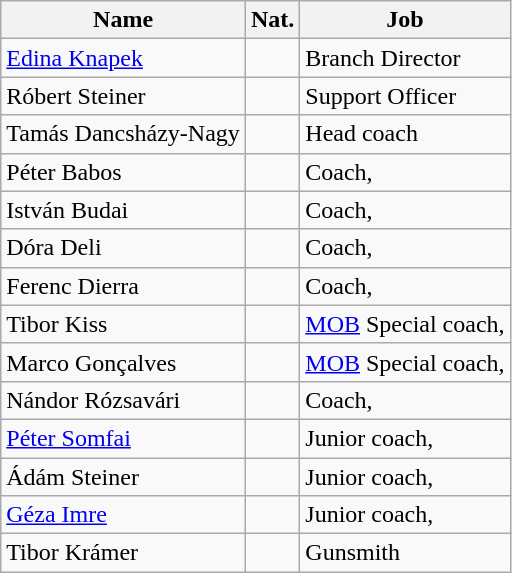<table class="wikitable">
<tr>
<th>Name</th>
<th>Nat.</th>
<th>Job</th>
</tr>
<tr>
<td><a href='#'>Edina Knapek</a></td>
<td></td>
<td>Branch Director</td>
</tr>
<tr>
<td>Róbert Steiner</td>
<td></td>
<td>Support Officer</td>
</tr>
<tr>
<td>Tamás Dancsházy-Nagy</td>
<td></td>
<td>Head coach</td>
</tr>
<tr>
<td>Péter Babos</td>
<td></td>
<td>Coach, </td>
</tr>
<tr>
<td>István Budai</td>
<td></td>
<td>Coach, </td>
</tr>
<tr>
<td>Dóra Deli</td>
<td></td>
<td>Coach, </td>
</tr>
<tr>
<td>Ferenc Dierra</td>
<td></td>
<td>Coach, </td>
</tr>
<tr>
<td>Tibor Kiss</td>
<td></td>
<td><a href='#'>MOB</a> Special coach, </td>
</tr>
<tr>
<td>Marco Gonçalves</td>
<td></td>
<td><a href='#'>MOB</a> Special coach, </td>
</tr>
<tr>
<td>Nándor Rózsavári</td>
<td></td>
<td>Coach, </td>
</tr>
<tr>
<td><a href='#'>Péter Somfai</a></td>
<td></td>
<td>Junior coach, </td>
</tr>
<tr>
<td>Ádám Steiner</td>
<td></td>
<td>Junior coach, </td>
</tr>
<tr>
<td><a href='#'>Géza Imre</a></td>
<td></td>
<td>Junior coach, </td>
</tr>
<tr>
<td>Tibor Krámer</td>
<td></td>
<td>Gunsmith</td>
</tr>
</table>
